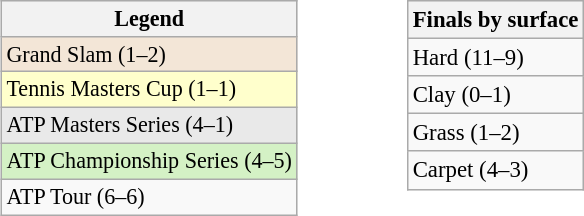<table width=43%>
<tr>
<td valign=top width=33% align=left><br><table class=wikitable style=font-size:92%>
<tr bgcolor="#eeeeee">
<th>Legend</th>
</tr>
<tr bgcolor="#f3e6d7">
<td>Grand Slam (1–2)</td>
</tr>
<tr bgcolor="ffffcc">
<td>Tennis Masters Cup (1–1)</td>
</tr>
<tr bgcolor="#e9e9e9">
<td>ATP Masters Series (4–1)</td>
</tr>
<tr bgcolor="#d4f1c5">
<td>ATP Championship Series (4–5)</td>
</tr>
<tr>
<td>ATP Tour (6–6)</td>
</tr>
</table>
</td>
<td valign=top width=33% align=left><br><table class=wikitable style=font-size:95%>
<tr bgcolor="#eeeeee">
<th>Finals by surface</th>
</tr>
<tr>
<td>Hard (11–9)</td>
</tr>
<tr>
<td>Clay (0–1)</td>
</tr>
<tr>
<td>Grass (1–2)</td>
</tr>
<tr>
<td>Carpet (4–3)</td>
</tr>
</table>
</td>
</tr>
</table>
